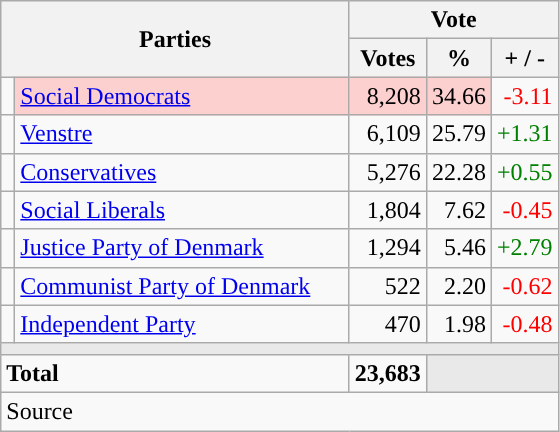<table class="wikitable" style="text-align:right;">
<tr>
<th style="text-align:centre;" rowspan="2" colspan="2" width="225">Parties</th>
<th colspan="3">Vote</th>
</tr>
<tr>
<th width="15">Votes</th>
<th width="15">%</th>
<th width="15">+ / -</th>
</tr>
<tr>
<td width="2" style="color:inherit;background:"></td>
<td bgcolor=#fbd0ce  align="left"><a href='#'>Social Democrats</a></td>
<td bgcolor=#fbd0ce>8,208</td>
<td bgcolor=#fbd0ce>34.66</td>
<td style=color:red;>-3.11</td>
</tr>
<tr>
<td width="2" style="color:inherit;background:"></td>
<td align="left"><a href='#'>Venstre</a></td>
<td>6,109</td>
<td>25.79</td>
<td style=color:green;>+1.31</td>
</tr>
<tr>
<td width="2" style="color:inherit;background:"></td>
<td align="left"><a href='#'>Conservatives</a></td>
<td>5,276</td>
<td>22.28</td>
<td style=color:green;>+0.55</td>
</tr>
<tr>
<td width="2" style="color:inherit;background:"></td>
<td align="left"><a href='#'>Social Liberals</a></td>
<td>1,804</td>
<td>7.62</td>
<td style=color:red;>-0.45</td>
</tr>
<tr>
<td width="2" style="color:inherit;background:"></td>
<td align="left"><a href='#'>Justice Party of Denmark</a></td>
<td>1,294</td>
<td>5.46</td>
<td style=color:green;>+2.79</td>
</tr>
<tr>
<td width="2" style="color:inherit;background:"></td>
<td align="left"><a href='#'>Communist Party of Denmark</a></td>
<td>522</td>
<td>2.20</td>
<td style=color:red;>-0.62</td>
</tr>
<tr>
<td width="2" style="color:inherit;background:"></td>
<td align="left"><a href='#'>Independent Party</a></td>
<td>470</td>
<td>1.98</td>
<td style=color:red;>-0.48</td>
</tr>
<tr>
<td colspan="7" bgcolor="#E9E9E9"></td>
</tr>
<tr>
<td align="left" colspan="2"><strong>Total</strong></td>
<td><strong>23,683</strong></td>
<td bgcolor="#E9E9E9" colspan="2"></td>
</tr>
<tr>
<td align="left" colspan="6">Source</td>
</tr>
</table>
